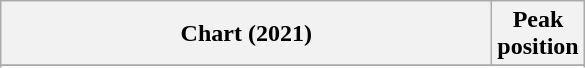<table class="wikitable sortable plainrowheaders">
<tr>
<th style="width:20em">Chart (2021)</th>
<th>Peak<br>position</th>
</tr>
<tr>
</tr>
<tr>
</tr>
</table>
